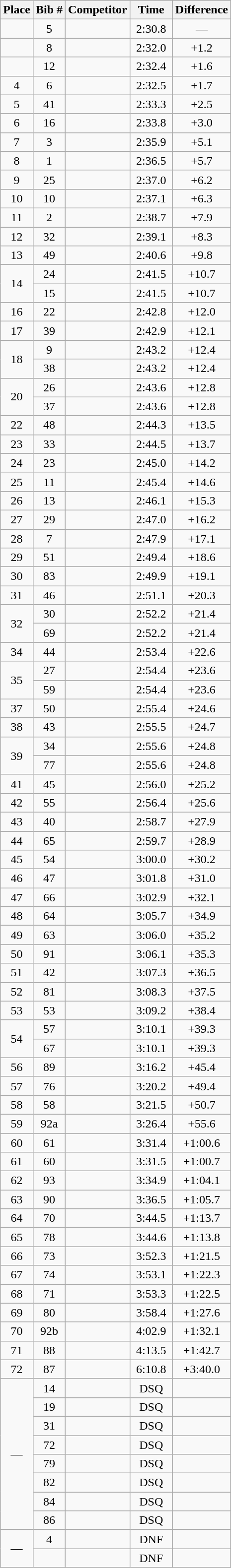<table class="wikitable sortable" style="text-align:center">
<tr>
<th>Place</th>
<th>Bib #</th>
<th>Competitor</th>
<th width=50>Time</th>
<th>Difference</th>
</tr>
<tr>
<td></td>
<td>5</td>
<td align=left></td>
<td>2:30.8</td>
<td>—</td>
</tr>
<tr>
<td></td>
<td>8</td>
<td align=left></td>
<td>2:32.0</td>
<td>+1.2</td>
</tr>
<tr>
<td></td>
<td>12</td>
<td align=left></td>
<td>2:32.4</td>
<td>+1.6</td>
</tr>
<tr>
<td>4</td>
<td>6</td>
<td align=left></td>
<td>2:32.5</td>
<td>+1.7</td>
</tr>
<tr>
<td>5</td>
<td>41</td>
<td align=left></td>
<td>2:33.3</td>
<td>+2.5</td>
</tr>
<tr>
<td>6</td>
<td>16</td>
<td align=left></td>
<td>2:33.8</td>
<td>+3.0</td>
</tr>
<tr>
<td>7</td>
<td>3</td>
<td align=left></td>
<td>2:35.9</td>
<td>+5.1</td>
</tr>
<tr>
<td>8</td>
<td>1</td>
<td align=left></td>
<td>2:36.5</td>
<td>+5.7</td>
</tr>
<tr>
<td>9</td>
<td>25</td>
<td align=left></td>
<td>2:37.0</td>
<td>+6.2</td>
</tr>
<tr>
<td>10</td>
<td>10</td>
<td align=left></td>
<td>2:37.1</td>
<td>+6.3</td>
</tr>
<tr>
<td>11</td>
<td>2</td>
<td align=left></td>
<td>2:38.7</td>
<td>+7.9</td>
</tr>
<tr>
<td>12</td>
<td>32</td>
<td align=left></td>
<td>2:39.1</td>
<td>+8.3</td>
</tr>
<tr>
<td>13</td>
<td>49</td>
<td align=left></td>
<td>2:40.6</td>
<td>+9.8</td>
</tr>
<tr>
<td rowspan=2>14</td>
<td>24</td>
<td align=left></td>
<td>2:41.5</td>
<td>+10.7</td>
</tr>
<tr>
<td>15</td>
<td align=left></td>
<td>2:41.5</td>
<td>+10.7</td>
</tr>
<tr>
<td>16</td>
<td>22</td>
<td align=left></td>
<td>2:42.8</td>
<td>+12.0</td>
</tr>
<tr>
<td>17</td>
<td>39</td>
<td align=left></td>
<td>2:42.9</td>
<td>+12.1</td>
</tr>
<tr>
<td rowspan=2>18</td>
<td>9</td>
<td align=left></td>
<td>2:43.2</td>
<td>+12.4</td>
</tr>
<tr>
<td>38</td>
<td align=left></td>
<td>2:43.2</td>
<td>+12.4</td>
</tr>
<tr>
<td rowspan=2>20</td>
<td>26</td>
<td align=left></td>
<td>2:43.6</td>
<td>+12.8</td>
</tr>
<tr>
<td>37</td>
<td align=left></td>
<td>2:43.6</td>
<td>+12.8</td>
</tr>
<tr>
<td>22</td>
<td>48</td>
<td align=left></td>
<td>2:44.3</td>
<td>+13.5</td>
</tr>
<tr>
<td>23</td>
<td>33</td>
<td align=left></td>
<td>2:44.5</td>
<td>+13.7</td>
</tr>
<tr>
<td>24</td>
<td>23</td>
<td align=left></td>
<td>2:45.0</td>
<td>+14.2</td>
</tr>
<tr>
<td>25</td>
<td>11</td>
<td align=left></td>
<td>2:45.4</td>
<td>+14.6</td>
</tr>
<tr>
<td>26</td>
<td>13</td>
<td align=left></td>
<td>2:46.1</td>
<td>+15.3</td>
</tr>
<tr>
<td>27</td>
<td>29</td>
<td align=left></td>
<td>2:47.0</td>
<td>+16.2</td>
</tr>
<tr>
<td>28</td>
<td>7</td>
<td align=left></td>
<td>2:47.9</td>
<td>+17.1</td>
</tr>
<tr>
<td>29</td>
<td>51</td>
<td align=left></td>
<td>2:49.4</td>
<td>+18.6</td>
</tr>
<tr>
<td>30</td>
<td>83</td>
<td align=left></td>
<td>2:49.9</td>
<td>+19.1</td>
</tr>
<tr>
<td>31</td>
<td>46</td>
<td align=left></td>
<td>2:51.1</td>
<td>+20.3</td>
</tr>
<tr>
<td rowspan=2>32</td>
<td>30</td>
<td align=left></td>
<td>2:52.2</td>
<td>+21.4</td>
</tr>
<tr>
<td>69</td>
<td align=left></td>
<td>2:52.2</td>
<td>+21.4</td>
</tr>
<tr>
<td>34</td>
<td>44</td>
<td align=left></td>
<td>2:53.4</td>
<td>+22.6</td>
</tr>
<tr>
<td rowspan=2>35</td>
<td>27</td>
<td align=left></td>
<td>2:54.4</td>
<td>+23.6</td>
</tr>
<tr>
<td>59</td>
<td align=left></td>
<td>2:54.4</td>
<td>+23.6</td>
</tr>
<tr>
<td>37</td>
<td>50</td>
<td align=left></td>
<td>2:55.4</td>
<td>+24.6</td>
</tr>
<tr>
<td>38</td>
<td>43</td>
<td align=left></td>
<td>2:55.5</td>
<td>+24.7</td>
</tr>
<tr>
<td rowspan=2>39</td>
<td>34</td>
<td align=left></td>
<td>2:55.6</td>
<td>+24.8</td>
</tr>
<tr>
<td>77</td>
<td align=left></td>
<td>2:55.6</td>
<td>+24.8</td>
</tr>
<tr>
<td>41</td>
<td>45</td>
<td align=left></td>
<td>2:56.0</td>
<td>+25.2</td>
</tr>
<tr>
<td>42</td>
<td>55</td>
<td align=left></td>
<td>2:56.4</td>
<td>+25.6</td>
</tr>
<tr>
<td>43</td>
<td>40</td>
<td align=left></td>
<td>2:58.7</td>
<td>+27.9</td>
</tr>
<tr>
<td>44</td>
<td>65</td>
<td align=left></td>
<td>2:59.7</td>
<td>+28.9</td>
</tr>
<tr>
<td>45</td>
<td>54</td>
<td align=left></td>
<td>3:00.0</td>
<td>+30.2</td>
</tr>
<tr>
<td>46</td>
<td>47</td>
<td align=left></td>
<td>3:01.8</td>
<td>+31.0</td>
</tr>
<tr>
<td>47</td>
<td>66</td>
<td align=left></td>
<td>3:02.9</td>
<td>+32.1</td>
</tr>
<tr>
<td>48</td>
<td>64</td>
<td align=left></td>
<td>3:05.7</td>
<td>+34.9</td>
</tr>
<tr>
<td>49</td>
<td>63</td>
<td align=left></td>
<td>3:06.0</td>
<td>+35.2</td>
</tr>
<tr>
<td>50</td>
<td>91</td>
<td align=left></td>
<td>3:06.1</td>
<td>+35.3</td>
</tr>
<tr>
<td>51</td>
<td>42</td>
<td align=left></td>
<td>3:07.3</td>
<td>+36.5</td>
</tr>
<tr>
<td>52</td>
<td>81</td>
<td align=left></td>
<td>3:08.3</td>
<td>+37.5</td>
</tr>
<tr>
<td>53</td>
<td>53</td>
<td align=left></td>
<td>3:09.2</td>
<td>+38.4</td>
</tr>
<tr>
<td rowspan=2>54</td>
<td>57</td>
<td align=left></td>
<td>3:10.1</td>
<td>+39.3</td>
</tr>
<tr>
<td>67</td>
<td align=left></td>
<td>3:10.1</td>
<td>+39.3</td>
</tr>
<tr>
<td>56</td>
<td>89</td>
<td align=left></td>
<td>3:16.2</td>
<td>+45.4</td>
</tr>
<tr>
<td>57</td>
<td>76</td>
<td align=left></td>
<td>3:20.2</td>
<td>+49.4</td>
</tr>
<tr>
<td>58</td>
<td>58</td>
<td align=left></td>
<td>3:21.5</td>
<td>+50.7</td>
</tr>
<tr>
<td>59</td>
<td>92a</td>
<td align=left></td>
<td>3:26.4</td>
<td>+55.6</td>
</tr>
<tr>
<td>60</td>
<td>61</td>
<td align=left></td>
<td>3:31.4</td>
<td>+1:00.6</td>
</tr>
<tr>
<td>61</td>
<td>60</td>
<td align=left></td>
<td>3:31.5</td>
<td>+1:00.7</td>
</tr>
<tr>
<td>62</td>
<td>93</td>
<td align=left></td>
<td>3:34.9</td>
<td>+1:04.1</td>
</tr>
<tr>
<td>63</td>
<td>90</td>
<td align=left></td>
<td>3:36.5</td>
<td>+1:05.7</td>
</tr>
<tr>
<td>64</td>
<td>70</td>
<td align=left></td>
<td>3:44.5</td>
<td>+1:13.7</td>
</tr>
<tr>
<td>65</td>
<td>78</td>
<td align=left></td>
<td>3:44.6</td>
<td>+1:13.8</td>
</tr>
<tr>
<td>66</td>
<td>73</td>
<td align=left></td>
<td>3:52.3</td>
<td>+1:21.5</td>
</tr>
<tr>
<td>67</td>
<td>74</td>
<td align=left></td>
<td>3:53.1</td>
<td>+1:22.3</td>
</tr>
<tr>
<td>68</td>
<td>71</td>
<td align=left></td>
<td>3:53.3</td>
<td>+1:22.5</td>
</tr>
<tr>
<td>69</td>
<td>80</td>
<td align=left></td>
<td>3:58.4</td>
<td>+1:27.6</td>
</tr>
<tr>
<td>70</td>
<td>92b</td>
<td align=left></td>
<td>4:02.9</td>
<td>+1:32.1</td>
</tr>
<tr>
<td>71</td>
<td>88</td>
<td align=left></td>
<td>4:13.5</td>
<td>+1:42.7</td>
</tr>
<tr>
<td>72</td>
<td>87</td>
<td align=left></td>
<td>6:10.8</td>
<td>+3:40.0</td>
</tr>
<tr>
<td rowspan=8>—</td>
<td>14</td>
<td align=left></td>
<td>DSQ</td>
<td></td>
</tr>
<tr>
<td>19</td>
<td align=left></td>
<td>DSQ</td>
<td></td>
</tr>
<tr>
<td>31</td>
<td align=left></td>
<td>DSQ</td>
<td></td>
</tr>
<tr>
<td>72</td>
<td align=left></td>
<td>DSQ</td>
<td></td>
</tr>
<tr>
<td>79</td>
<td align=left></td>
<td>DSQ</td>
<td></td>
</tr>
<tr>
<td>82</td>
<td align=left></td>
<td>DSQ</td>
<td></td>
</tr>
<tr>
<td>84</td>
<td align=left></td>
<td>DSQ</td>
<td></td>
</tr>
<tr>
<td>86</td>
<td align=left></td>
<td>DSQ</td>
<td></td>
</tr>
<tr>
<td rowspan=2>—</td>
<td>4</td>
<td align=left></td>
<td>DNF</td>
<td></td>
</tr>
<tr>
<td></td>
<td align=left></td>
<td>DNF</td>
<td></td>
</tr>
</table>
